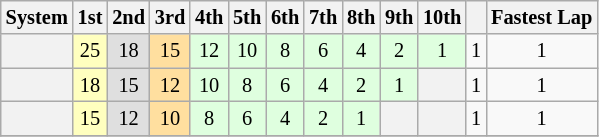<table class="wikitable" style="font-size:85%; text-align:center;">
<tr>
<th>System</th>
<th>1st</th>
<th>2nd</th>
<th>3rd</th>
<th>4th</th>
<th>5th</th>
<th>6th</th>
<th>7th</th>
<th>8th</th>
<th>9th</th>
<th>10th</th>
<th></th>
<th>Fastest Lap</th>
</tr>
<tr>
<th></th>
<td style="background:#ffffbf;">25</td>
<td style="background:#dfdfdf;">18</td>
<td style="background:#ffdf9f;">15</td>
<td style="background:#dfffdf;">12</td>
<td style="background:#dfffdf;">10</td>
<td style="background:#dfffdf;">8</td>
<td style="background:#dfffdf;">6</td>
<td style="background:#dfffdf;">4</td>
<td style="background:#dfffdf;">2</td>
<td style="background:#dfffdf;">1</td>
<td>1</td>
<td>1</td>
</tr>
<tr>
<th></th>
<td style="background:#ffffbf;">18</td>
<td style="background:#dfdfdf;">15</td>
<td style="background:#ffdf9f;">12</td>
<td style="background:#dfffdf;">10</td>
<td style="background:#dfffdf;">8</td>
<td style="background:#dfffdf;">6</td>
<td style="background:#dfffdf;">4</td>
<td style="background:#dfffdf;">2</td>
<td style="background:#dfffdf;">1</td>
<th></th>
<td>1</td>
<td>1</td>
</tr>
<tr>
<th></th>
<td style="background:#ffffbf;">15</td>
<td style="background:#dfdfdf;">12</td>
<td style="background:#ffdf9f;">10</td>
<td style="background:#dfffdf;">8</td>
<td style="background:#dfffdf;">6</td>
<td style="background:#dfffdf;">4</td>
<td style="background:#dfffdf;">2</td>
<td style="background:#dfffdf;">1</td>
<th></th>
<th></th>
<td>1</td>
<td>1</td>
</tr>
<tr>
</tr>
</table>
